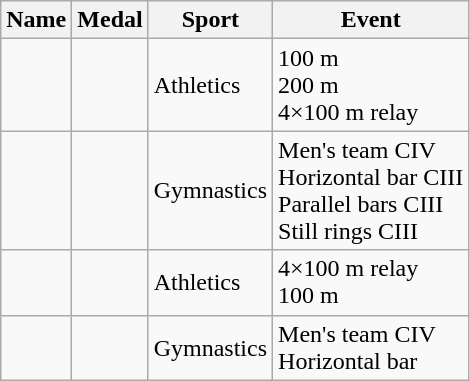<table class="wikitable sortable">
<tr>
<th>Name</th>
<th>Medal</th>
<th>Sport</th>
<th>Event</th>
</tr>
<tr>
<td></td>
<td><br><br></td>
<td>Athletics</td>
<td>100 m<br>200 m<br>4×100 m relay</td>
</tr>
<tr>
<td></td>
<td><br><br><br></td>
<td>Gymnastics</td>
<td>Men's team CIV<br>Horizontal bar CIII<br>Parallel bars CIII<br>Still rings CIII</td>
</tr>
<tr>
<td></td>
<td><br></td>
<td>Athletics</td>
<td>4×100 m relay<br>100 m</td>
</tr>
<tr>
<td></td>
<td><br></td>
<td>Gymnastics</td>
<td>Men's team CIV<br>Horizontal bar</td>
</tr>
</table>
